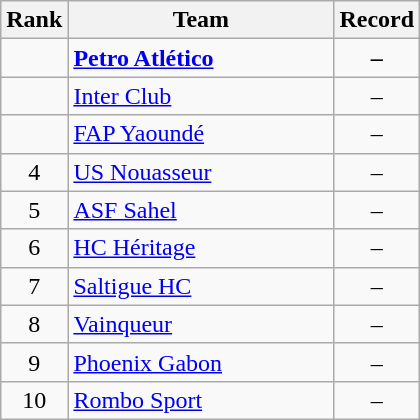<table class=wikitable style="text-align:center;">
<tr>
<th>Rank</th>
<th width=170>Team</th>
<th>Record</th>
</tr>
<tr>
<td></td>
<td align=left> <strong><a href='#'>Petro Atlético</a></strong></td>
<td><strong>–</strong></td>
</tr>
<tr>
<td></td>
<td align=left> <a href='#'>Inter Club</a></td>
<td>–</td>
</tr>
<tr>
<td></td>
<td align=left> <a href='#'>FAP Yaoundé</a></td>
<td>–</td>
</tr>
<tr>
<td>4</td>
<td align=left> <a href='#'>US Nouasseur</a></td>
<td>–</td>
</tr>
<tr>
<td>5</td>
<td align=left> <a href='#'>ASF Sahel</a></td>
<td>–</td>
</tr>
<tr>
<td>6</td>
<td align=left> <a href='#'>HC Héritage</a></td>
<td>–</td>
</tr>
<tr>
<td>7</td>
<td align=left> <a href='#'>Saltigue HC</a></td>
<td>–</td>
</tr>
<tr>
<td>8</td>
<td align=left> <a href='#'>Vainqueur</a></td>
<td>–</td>
</tr>
<tr>
<td>9</td>
<td align=left> <a href='#'>Phoenix Gabon</a></td>
<td>–</td>
</tr>
<tr>
<td>10</td>
<td align=left> <a href='#'>Rombo Sport</a></td>
<td>–</td>
</tr>
</table>
